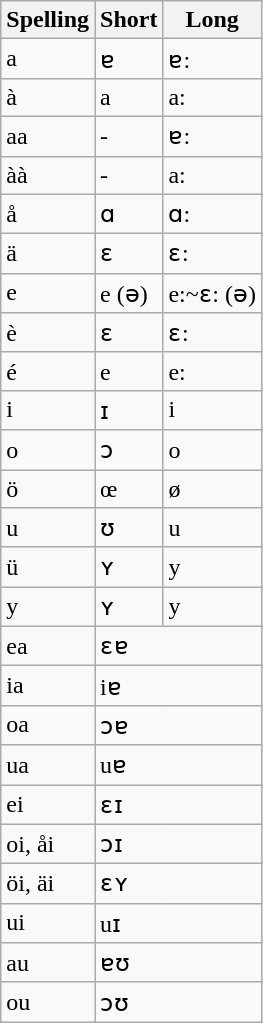<table class="wikitable">
<tr>
<th>Spelling</th>
<th>Short</th>
<th>Long</th>
</tr>
<tr>
<td>a</td>
<td>ɐ</td>
<td>ɐ:</td>
</tr>
<tr>
<td>à</td>
<td>a</td>
<td>a:</td>
</tr>
<tr>
<td>aa</td>
<td>-</td>
<td>ɐ:</td>
</tr>
<tr>
<td>àà</td>
<td>-</td>
<td>a:</td>
</tr>
<tr>
<td>å</td>
<td>ɑ</td>
<td>ɑ:</td>
</tr>
<tr>
<td>ä</td>
<td>ɛ</td>
<td>ɛ:</td>
</tr>
<tr>
<td>e</td>
<td>e (ə)</td>
<td>e:~ɛ: (ə)</td>
</tr>
<tr>
<td>è</td>
<td>ɛ</td>
<td>ɛ:</td>
</tr>
<tr>
<td>é</td>
<td>e</td>
<td>e:</td>
</tr>
<tr>
<td>i</td>
<td>ɪ</td>
<td>i</td>
</tr>
<tr>
<td>o</td>
<td>ɔ</td>
<td>o</td>
</tr>
<tr>
<td>ö</td>
<td>œ</td>
<td>ø</td>
</tr>
<tr>
<td>u</td>
<td>ʊ</td>
<td>u</td>
</tr>
<tr>
<td>ü</td>
<td>ʏ</td>
<td>y</td>
</tr>
<tr>
<td>y</td>
<td>ʏ</td>
<td>y</td>
</tr>
<tr>
<td>ea</td>
<td colspan="2" rowspan="1">ɛɐ</td>
</tr>
<tr>
<td>ia</td>
<td colspan="2" rowspan="1">iɐ</td>
</tr>
<tr>
<td>oa</td>
<td colspan="2" rowspan="1">ɔɐ</td>
</tr>
<tr>
<td>ua</td>
<td colspan="2" rowspan="1">uɐ</td>
</tr>
<tr>
<td>ei</td>
<td colspan="2" rowspan="1">ɛɪ</td>
</tr>
<tr>
<td>oi, åi</td>
<td colspan="2" rowspan="1">ɔɪ</td>
</tr>
<tr>
<td>öi, äi</td>
<td colspan="2" rowspan="1">ɛʏ</td>
</tr>
<tr>
<td>ui</td>
<td colspan="2" rowspan="1">uɪ</td>
</tr>
<tr>
<td>au</td>
<td colspan="2" rowspan="1">ɐʊ</td>
</tr>
<tr>
<td>ou</td>
<td colspan="2" rowspan="1">ɔʊ</td>
</tr>
</table>
